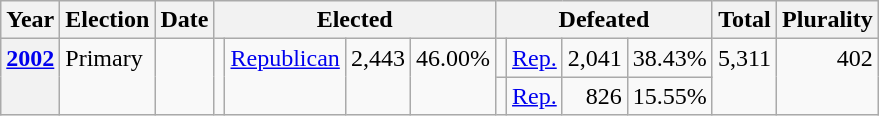<table class="wikitable">
<tr>
<th>Year</th>
<th>Election</th>
<th>Date</th>
<th colspan="4">Elected</th>
<th colspan="4">Defeated</th>
<th>Total</th>
<th>Plurality</th>
</tr>
<tr>
<th rowspan="2" valign="top"><a href='#'>2002</a></th>
<td rowspan="2" valign="top">Primary</td>
<td rowspan="2" valign="top"></td>
<td rowspan="2" valign="top"></td>
<td valign="top" rowspan="2" ><a href='#'>Republican</a></td>
<td rowspan="2" align="right" valign="top">2,443</td>
<td rowspan="2" align="right" valign="top">46.00%</td>
<td valign="top"></td>
<td valign="top" ><a href='#'>Rep.</a></td>
<td align="right" valign="top">2,041</td>
<td align="right" valign="top">38.43%</td>
<td rowspan="2" align="right" valign="top">5,311</td>
<td rowspan="2" align="right" valign="top">402</td>
</tr>
<tr>
<td valign="top"></td>
<td valign="top" ><a href='#'>Rep.</a></td>
<td align="right" valign="top">826</td>
<td align="right" valign="top">15.55%</td>
</tr>
</table>
